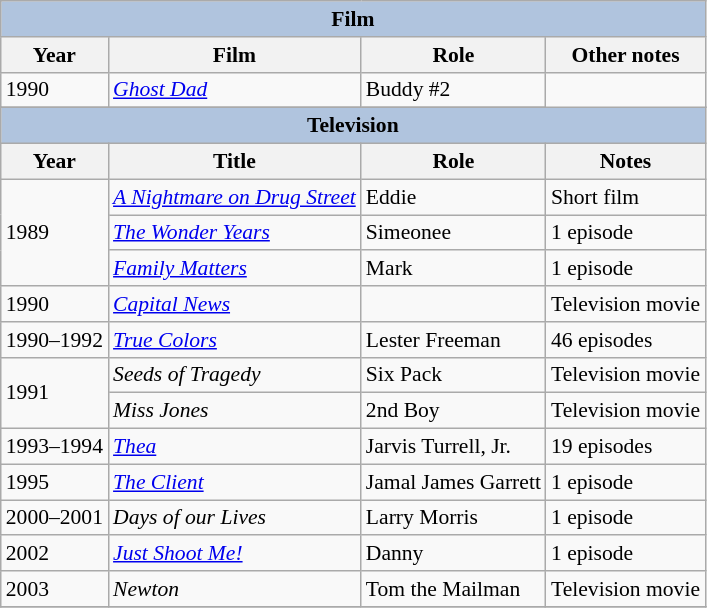<table class="wikitable" style="font-size: 90%;">
<tr>
<th colspan="4" style="background: LightSteelBlue;">Film</th>
</tr>
<tr>
<th>Year</th>
<th>Film</th>
<th>Role</th>
<th>Other notes</th>
</tr>
<tr>
<td>1990</td>
<td><em><a href='#'>Ghost Dad</a></em></td>
<td>Buddy #2</td>
</tr>
<tr>
</tr>
<tr>
<th colspan="4" style="background: LightSteelBlue;">Television</th>
</tr>
<tr>
<th>Year</th>
<th>Title</th>
<th>Role</th>
<th>Notes</th>
</tr>
<tr>
<td rowspan=3>1989</td>
<td><em><a href='#'>A Nightmare on Drug Street</a></em></td>
<td>Eddie</td>
<td>Short film</td>
</tr>
<tr>
<td><em><a href='#'>The Wonder Years</a></em></td>
<td>Simeonee</td>
<td>1 episode</td>
</tr>
<tr>
<td><em><a href='#'>Family Matters</a></em></td>
<td>Mark</td>
<td>1 episode</td>
</tr>
<tr>
<td>1990</td>
<td><em><a href='#'>Capital News</a></em></td>
<td></td>
<td>Television movie</td>
</tr>
<tr>
<td>1990–1992</td>
<td><em><a href='#'>True Colors</a></em></td>
<td>Lester Freeman</td>
<td>46 episodes</td>
</tr>
<tr>
<td rowspan=2>1991</td>
<td><em>Seeds of Tragedy</em></td>
<td>Six Pack</td>
<td>Television movie</td>
</tr>
<tr>
<td><em>Miss Jones </em></td>
<td>2nd Boy</td>
<td>Television movie</td>
</tr>
<tr>
<td>1993–1994</td>
<td><em><a href='#'>Thea</a></em></td>
<td>Jarvis Turrell, Jr.</td>
<td>19 episodes</td>
</tr>
<tr>
<td>1995</td>
<td><em><a href='#'>The Client</a></em></td>
<td>Jamal James Garrett</td>
<td>1 episode</td>
</tr>
<tr>
<td>2000–2001</td>
<td><em>Days of our Lives</em></td>
<td>Larry Morris</td>
<td>1 episode</td>
</tr>
<tr>
<td>2002</td>
<td><em><a href='#'>Just Shoot Me!</a></em></td>
<td>Danny</td>
<td>1 episode</td>
</tr>
<tr>
<td>2003</td>
<td><em>Newton</em></td>
<td>Tom the Mailman</td>
<td>Television movie</td>
</tr>
<tr>
</tr>
</table>
